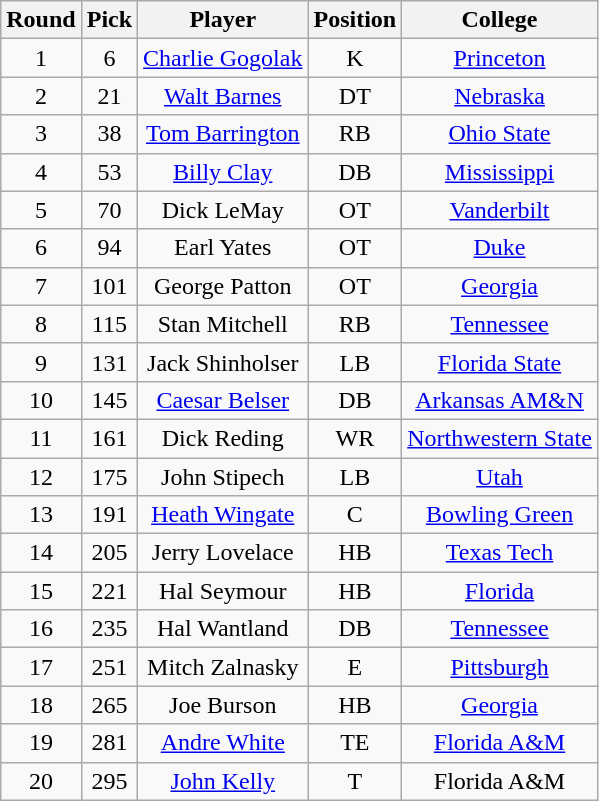<table class="wikitable sortable sortable"  style="text-align:center;">
<tr>
<th>Round</th>
<th>Pick</th>
<th>Player</th>
<th>Position</th>
<th>College</th>
</tr>
<tr>
<td>1</td>
<td>6</td>
<td><a href='#'>Charlie Gogolak</a></td>
<td>K</td>
<td><a href='#'>Princeton</a></td>
</tr>
<tr>
<td>2</td>
<td>21</td>
<td><a href='#'>Walt Barnes</a></td>
<td>DT</td>
<td><a href='#'>Nebraska</a></td>
</tr>
<tr>
<td>3</td>
<td>38</td>
<td><a href='#'>Tom Barrington</a></td>
<td>RB</td>
<td><a href='#'>Ohio State</a></td>
</tr>
<tr>
<td>4</td>
<td>53</td>
<td><a href='#'>Billy Clay</a></td>
<td>DB</td>
<td><a href='#'>Mississippi</a></td>
</tr>
<tr>
<td>5</td>
<td>70</td>
<td>Dick LeMay</td>
<td>OT</td>
<td><a href='#'>Vanderbilt</a></td>
</tr>
<tr>
<td>6</td>
<td>94</td>
<td>Earl Yates</td>
<td>OT</td>
<td><a href='#'>Duke</a></td>
</tr>
<tr>
<td>7</td>
<td>101</td>
<td>George Patton</td>
<td>OT</td>
<td><a href='#'>Georgia</a></td>
</tr>
<tr>
<td>8</td>
<td>115</td>
<td>Stan Mitchell</td>
<td>RB</td>
<td><a href='#'>Tennessee</a></td>
</tr>
<tr>
<td>9</td>
<td>131</td>
<td>Jack Shinholser</td>
<td>LB</td>
<td><a href='#'>Florida State</a></td>
</tr>
<tr>
<td>10</td>
<td>145</td>
<td><a href='#'>Caesar Belser</a></td>
<td>DB</td>
<td><a href='#'>Arkansas AM&N</a></td>
</tr>
<tr>
<td>11</td>
<td>161</td>
<td>Dick Reding</td>
<td>WR</td>
<td><a href='#'>Northwestern State</a></td>
</tr>
<tr>
<td>12</td>
<td>175</td>
<td>John Stipech</td>
<td>LB</td>
<td><a href='#'>Utah</a></td>
</tr>
<tr>
<td>13</td>
<td>191</td>
<td><a href='#'>Heath Wingate</a></td>
<td>C</td>
<td><a href='#'>Bowling Green</a></td>
</tr>
<tr>
<td>14</td>
<td>205</td>
<td>Jerry Lovelace</td>
<td>HB</td>
<td><a href='#'>Texas Tech</a></td>
</tr>
<tr>
<td>15</td>
<td>221</td>
<td>Hal Seymour</td>
<td>HB</td>
<td><a href='#'>Florida</a></td>
</tr>
<tr>
<td>16</td>
<td>235</td>
<td>Hal Wantland</td>
<td>DB</td>
<td><a href='#'>Tennessee</a></td>
</tr>
<tr>
<td>17</td>
<td>251</td>
<td>Mitch Zalnasky</td>
<td>E</td>
<td><a href='#'>Pittsburgh</a></td>
</tr>
<tr>
<td>18</td>
<td>265</td>
<td>Joe Burson</td>
<td>HB</td>
<td><a href='#'>Georgia</a></td>
</tr>
<tr>
<td>19</td>
<td>281</td>
<td><a href='#'>Andre White</a></td>
<td>TE</td>
<td><a href='#'>Florida A&M</a></td>
</tr>
<tr>
<td>20</td>
<td>295</td>
<td><a href='#'>John Kelly</a></td>
<td>T</td>
<td>Florida A&M</td>
</tr>
</table>
